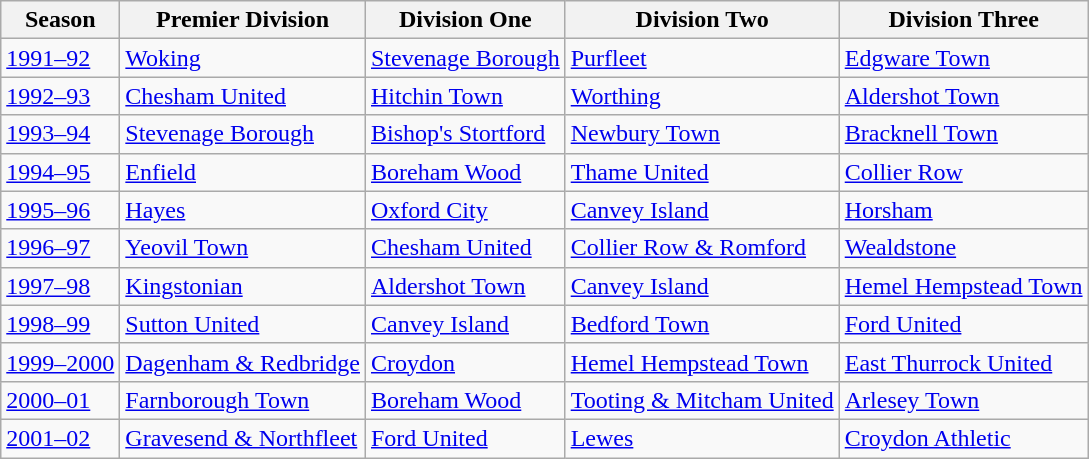<table class="wikitable" style="text-align: left">
<tr>
<th>Season</th>
<th>Premier Division</th>
<th>Division One</th>
<th>Division Two</th>
<th>Division Three</th>
</tr>
<tr>
<td><a href='#'>1991–92</a></td>
<td><a href='#'>Woking</a></td>
<td><a href='#'>Stevenage Borough</a></td>
<td><a href='#'>Purfleet</a></td>
<td><a href='#'>Edgware Town</a></td>
</tr>
<tr>
<td><a href='#'>1992–93</a></td>
<td><a href='#'>Chesham United</a></td>
<td><a href='#'>Hitchin Town</a></td>
<td><a href='#'>Worthing</a></td>
<td><a href='#'>Aldershot Town</a></td>
</tr>
<tr>
<td><a href='#'>1993–94</a></td>
<td><a href='#'>Stevenage Borough</a></td>
<td><a href='#'>Bishop's Stortford</a></td>
<td><a href='#'>Newbury Town</a></td>
<td><a href='#'>Bracknell Town</a></td>
</tr>
<tr>
<td><a href='#'>1994–95</a></td>
<td><a href='#'>Enfield</a></td>
<td><a href='#'>Boreham Wood</a></td>
<td><a href='#'>Thame United</a></td>
<td><a href='#'>Collier Row</a></td>
</tr>
<tr>
<td><a href='#'>1995–96</a></td>
<td><a href='#'>Hayes</a></td>
<td><a href='#'>Oxford City</a></td>
<td><a href='#'>Canvey Island</a></td>
<td><a href='#'>Horsham</a></td>
</tr>
<tr>
<td><a href='#'>1996–97</a></td>
<td><a href='#'>Yeovil Town</a></td>
<td><a href='#'>Chesham United</a></td>
<td><a href='#'>Collier Row & Romford</a></td>
<td><a href='#'>Wealdstone</a></td>
</tr>
<tr>
<td><a href='#'>1997–98</a></td>
<td><a href='#'>Kingstonian</a></td>
<td><a href='#'>Aldershot Town</a></td>
<td><a href='#'>Canvey Island</a></td>
<td><a href='#'>Hemel Hempstead Town</a></td>
</tr>
<tr>
<td><a href='#'>1998–99</a></td>
<td><a href='#'>Sutton United</a></td>
<td><a href='#'>Canvey Island</a></td>
<td><a href='#'>Bedford Town</a></td>
<td><a href='#'>Ford United</a></td>
</tr>
<tr>
<td><a href='#'>1999–2000</a></td>
<td><a href='#'>Dagenham & Redbridge</a></td>
<td><a href='#'>Croydon</a></td>
<td><a href='#'>Hemel Hempstead Town</a></td>
<td><a href='#'>East Thurrock United</a></td>
</tr>
<tr>
<td><a href='#'>2000–01</a></td>
<td><a href='#'>Farnborough Town</a></td>
<td><a href='#'>Boreham Wood</a></td>
<td><a href='#'>Tooting & Mitcham United</a></td>
<td><a href='#'>Arlesey Town</a></td>
</tr>
<tr>
<td><a href='#'>2001–02</a></td>
<td><a href='#'>Gravesend & Northfleet</a></td>
<td><a href='#'>Ford United</a></td>
<td><a href='#'>Lewes</a></td>
<td><a href='#'>Croydon Athletic</a></td>
</tr>
</table>
